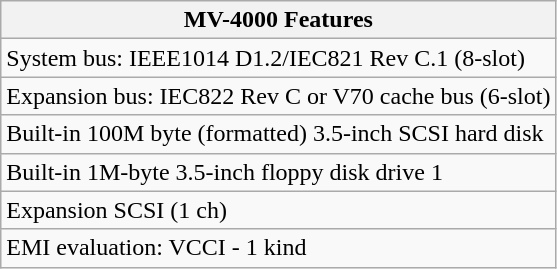<table class="wikitable">
<tr>
<th>MV-4000 Features</th>
</tr>
<tr>
<td>System bus: IEEE1014 D1.2/IEC821 Rev C.1 (8-slot)</td>
</tr>
<tr>
<td>Expansion bus: IEC822 Rev C or V70 cache bus (6-slot)</td>
</tr>
<tr>
<td>Built-in 100M byte (formatted) 3.5-inch SCSI hard disk</td>
</tr>
<tr>
<td>Built-in 1M-byte 3.5-inch floppy disk drive 1</td>
</tr>
<tr>
<td>Expansion SCSI (1 ch)</td>
</tr>
<tr>
<td>EMI evaluation: VCCI - 1 kind</td>
</tr>
</table>
